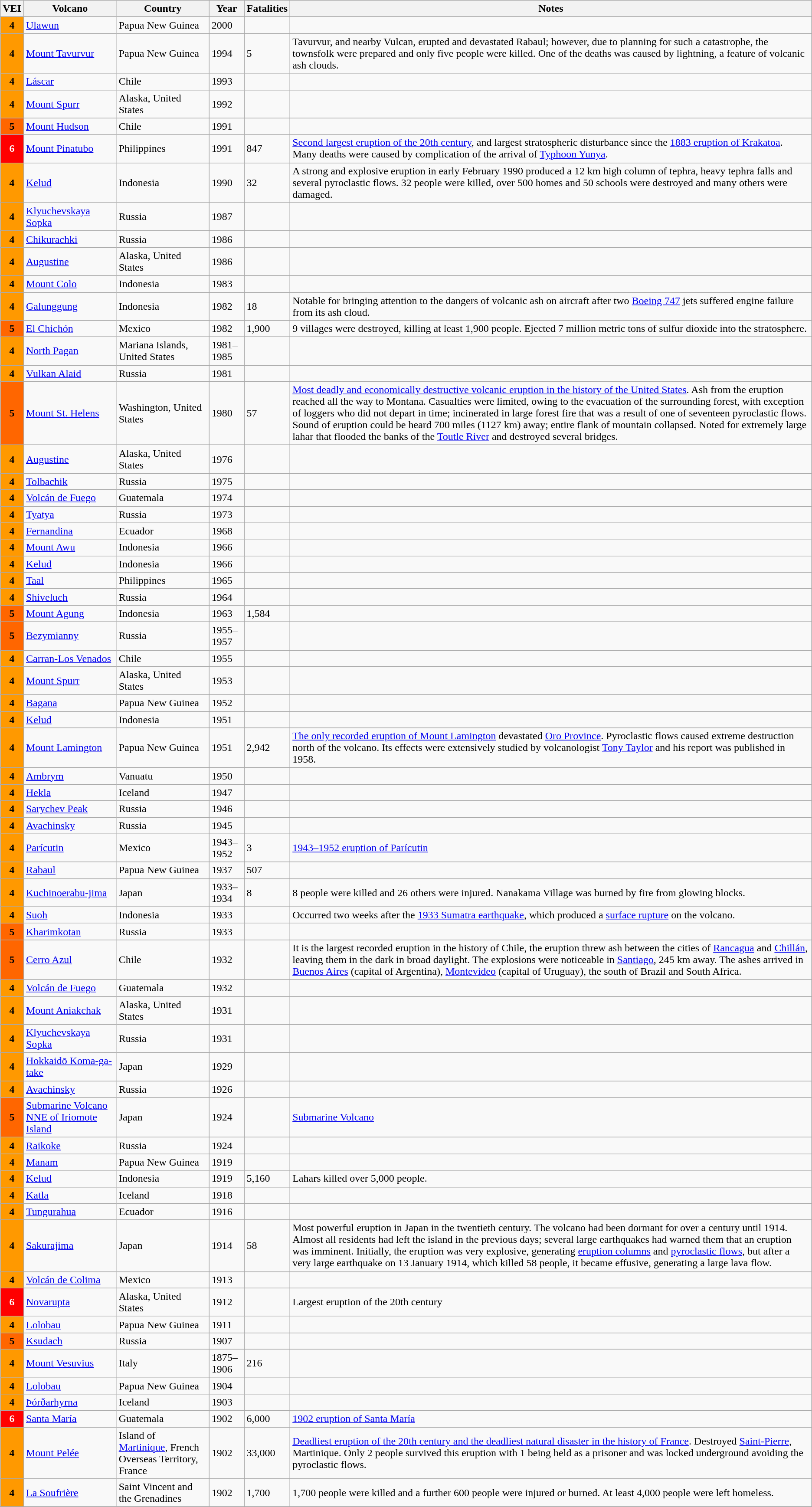<table class="wikitable sortable" border="1">
<tr>
<th>VEI</th>
<th>Volcano</th>
<th>Country</th>
<th>Year</th>
<th data-sort-type="number">Fatalities</th>
<th>Notes</th>
</tr>
<tr>
<th style="background:#f90;">4</th>
<td><a href='#'>Ulawun</a></td>
<td>Papua New Guinea</td>
<td>2000</td>
<td></td>
<td></td>
</tr>
<tr>
<th style="background:#f90;">4</th>
<td><a href='#'>Mount Tavurvur</a></td>
<td>Papua New Guinea</td>
<td>1994</td>
<td>5</td>
<td>Tavurvur, and nearby Vulcan, erupted and devastated Rabaul; however, due to planning for such a catastrophe, the townsfolk were prepared and only five people were killed. One of the deaths was caused by lightning, a feature of volcanic ash clouds.</td>
</tr>
<tr>
<th style="background:#f90;">4</th>
<td><a href='#'>Láscar</a></td>
<td>Chile</td>
<td>1993</td>
<td></td>
<td></td>
</tr>
<tr>
<th style="background:#f90;">4</th>
<td><a href='#'>Mount Spurr</a></td>
<td>Alaska, United States</td>
<td>1992</td>
<td></td>
<td></td>
</tr>
<tr>
<th style="background:#f60;">5</th>
<td><a href='#'>Mount Hudson</a></td>
<td>Chile</td>
<td>1991</td>
<td></td>
<td></td>
</tr>
<tr>
<th style="background:#f00; color:white;">6</th>
<td><a href='#'>Mount Pinatubo</a></td>
<td>Philippines</td>
<td>1991</td>
<td>847</td>
<td><a href='#'>Second largest eruption of the 20th century</a>, and largest stratospheric disturbance since the <a href='#'>1883 eruption of Krakatoa</a>. Many deaths were caused by complication of the arrival of <a href='#'>Typhoon Yunya</a>.</td>
</tr>
<tr>
<th style="background:#f90;">4</th>
<td><a href='#'>Kelud</a></td>
<td>Indonesia</td>
<td>1990</td>
<td>32</td>
<td>A strong and explosive eruption in early February 1990 produced a 12 km high column of tephra, heavy tephra falls and several pyroclastic flows. 32 people were killed, over 500 homes and 50 schools were destroyed and many others were damaged.</td>
</tr>
<tr>
<th style="background:#f90;">4</th>
<td><a href='#'>Klyuchevskaya Sopka</a></td>
<td>Russia</td>
<td>1987</td>
<td></td>
<td></td>
</tr>
<tr>
<th style="background:#f90;">4</th>
<td><a href='#'>Chikurachki</a></td>
<td>Russia</td>
<td>1986</td>
<td></td>
<td></td>
</tr>
<tr>
<th style="background:#f90;">4</th>
<td><a href='#'>Augustine</a></td>
<td>Alaska, United States</td>
<td>1986</td>
<td></td>
<td></td>
</tr>
<tr>
<th style="background:#f90;">4</th>
<td><a href='#'>Mount Colo</a></td>
<td>Indonesia</td>
<td>1983</td>
<td></td>
<td></td>
</tr>
<tr>
<th style="background:#f90;">4</th>
<td><a href='#'>Galunggung</a></td>
<td>Indonesia</td>
<td>1982</td>
<td>18</td>
<td>Notable for bringing attention to the dangers of volcanic ash on aircraft after two <a href='#'>Boeing 747</a> jets suffered engine failure from its ash cloud.</td>
</tr>
<tr>
<th style="background:#f60;">5</th>
<td><a href='#'>El Chichón</a></td>
<td>Mexico</td>
<td>1982</td>
<td>1,900</td>
<td>9 villages were destroyed, killing at least 1,900 people. Ejected 7 million metric tons of sulfur dioxide into the stratosphere.</td>
</tr>
<tr>
<th style="background:#f90;">4</th>
<td><a href='#'>North Pagan</a></td>
<td>Mariana Islands, United States</td>
<td>1981–1985</td>
<td></td>
<td></td>
</tr>
<tr>
<th style="background:#f90;">4</th>
<td><a href='#'>Vulkan Alaid</a></td>
<td>Russia</td>
<td>1981</td>
<td></td>
<td></td>
</tr>
<tr>
<th style="background:#f60;">5</th>
<td><a href='#'>Mount St. Helens</a></td>
<td>Washington, United States</td>
<td>1980</td>
<td>57</td>
<td><a href='#'>Most deadly and economically destructive volcanic eruption in the history of the United States</a>. Ash from the  eruption reached all the way to Montana. Casualties were limited, owing to the evacuation of the surrounding forest, with exception of loggers who did not depart in time; incinerated in large forest fire that was a result of one of seventeen pyroclastic flows.  Sound of eruption could be heard 700 miles (1127 km) away; entire flank of mountain collapsed. Noted for extremely large lahar that flooded the banks of the <a href='#'>Toutle River</a> and destroyed several bridges.</td>
</tr>
<tr>
<th style="background:#f90;">4</th>
<td><a href='#'>Augustine</a></td>
<td>Alaska, United States</td>
<td>1976</td>
<td></td>
<td></td>
</tr>
<tr>
<th style="background:#f90;">4</th>
<td><a href='#'>Tolbachik</a></td>
<td>Russia</td>
<td>1975</td>
<td></td>
<td></td>
</tr>
<tr>
<th style="background:#f90;">4</th>
<td><a href='#'>Volcán de Fuego</a></td>
<td>Guatemala</td>
<td>1974</td>
<td></td>
<td></td>
</tr>
<tr>
<th style="background:#f90;">4</th>
<td><a href='#'>Tyatya</a></td>
<td>Russia</td>
<td>1973</td>
<td></td>
<td></td>
</tr>
<tr>
<th style="background:#f90;">4</th>
<td><a href='#'>Fernandina</a></td>
<td>Ecuador</td>
<td>1968</td>
<td></td>
<td></td>
</tr>
<tr>
<th style="background:#f90;">4</th>
<td><a href='#'>Mount Awu</a></td>
<td>Indonesia</td>
<td>1966</td>
<td></td>
<td></td>
</tr>
<tr>
<th style="background:#f90;">4</th>
<td><a href='#'>Kelud</a></td>
<td>Indonesia</td>
<td>1966</td>
<td></td>
<td></td>
</tr>
<tr>
<th style="background:#f90;">4</th>
<td><a href='#'>Taal</a></td>
<td>Philippines</td>
<td>1965</td>
<td></td>
<td></td>
</tr>
<tr>
<th style="background:#f90;">4</th>
<td><a href='#'>Shiveluch</a></td>
<td>Russia</td>
<td>1964</td>
<td></td>
<td></td>
</tr>
<tr>
<th style="background:#f60;">5</th>
<td><a href='#'>Mount Agung</a></td>
<td>Indonesia</td>
<td>1963</td>
<td>1,584</td>
<td></td>
</tr>
<tr>
<th style="background:#f60;">5</th>
<td><a href='#'>Bezymianny</a></td>
<td>Russia</td>
<td>1955–1957</td>
<td></td>
<td></td>
</tr>
<tr>
<th style="background:#f90;">4</th>
<td><a href='#'>Carran-Los Venados</a></td>
<td>Chile</td>
<td>1955</td>
<td></td>
<td></td>
</tr>
<tr>
<th style="background:#f90;">4</th>
<td><a href='#'>Mount Spurr</a></td>
<td>Alaska, United States</td>
<td>1953</td>
<td></td>
<td></td>
</tr>
<tr>
<th style="background:#f90;">4</th>
<td><a href='#'>Bagana</a></td>
<td>Papua New Guinea</td>
<td>1952</td>
<td></td>
<td></td>
</tr>
<tr>
<th style="background:#f90;">4</th>
<td><a href='#'>Kelud</a></td>
<td>Indonesia</td>
<td>1951</td>
<td></td>
<td></td>
</tr>
<tr>
<th style="background:#f90;">4</th>
<td><a href='#'>Mount Lamington</a></td>
<td>Papua New Guinea</td>
<td>1951</td>
<td>2,942</td>
<td><a href='#'>The only recorded eruption of Mount Lamington</a> devastated <a href='#'>Oro Province</a>. Pyroclastic flows caused extreme destruction north of the volcano. Its effects were extensively studied by volcanologist <a href='#'>Tony Taylor</a> and his report was published in 1958.</td>
</tr>
<tr>
<th style="background:#f90;">4</th>
<td><a href='#'>Ambrym</a></td>
<td>Vanuatu</td>
<td>1950</td>
<td></td>
<td></td>
</tr>
<tr>
<th style="background:#f90;">4</th>
<td><a href='#'>Hekla</a></td>
<td>Iceland</td>
<td>1947</td>
<td></td>
<td></td>
</tr>
<tr>
<th style="background:#f90;">4</th>
<td><a href='#'>Sarychev Peak</a></td>
<td>Russia</td>
<td>1946</td>
<td></td>
<td></td>
</tr>
<tr>
<th style="background:#f90;">4</th>
<td><a href='#'>Avachinsky</a></td>
<td>Russia</td>
<td>1945</td>
<td></td>
<td></td>
</tr>
<tr>
<th style="background:#f90;">4</th>
<td><a href='#'>Parícutin</a></td>
<td>Mexico</td>
<td>1943–1952</td>
<td>3</td>
<td><a href='#'>1943–1952 eruption of Parícutin</a></td>
</tr>
<tr>
<th style="background:#f90;">4</th>
<td><a href='#'>Rabaul</a></td>
<td>Papua New Guinea</td>
<td>1937</td>
<td>507</td>
<td></td>
</tr>
<tr>
<th style="background:#f90;">4</th>
<td><a href='#'>Kuchinoerabu-jima</a></td>
<td>Japan</td>
<td>1933–1934</td>
<td>8</td>
<td>8 people were killed and 26 others were injured. Nanakama Village was burned by fire from glowing blocks.</td>
</tr>
<tr>
<th style="background:#f90;">4</th>
<td><a href='#'>Suoh</a></td>
<td>Indonesia</td>
<td>1933</td>
<td></td>
<td>Occurred two weeks after the <a href='#'>1933 Sumatra earthquake</a>, which produced a <a href='#'>surface rupture</a> on the volcano.</td>
</tr>
<tr>
<th style="background:#f60;">5</th>
<td><a href='#'>Kharimkotan</a></td>
<td>Russia</td>
<td>1933</td>
<td></td>
<td></td>
</tr>
<tr>
<th style="background:#f60;">5</th>
<td><a href='#'>Cerro Azul</a></td>
<td>Chile</td>
<td>1932</td>
<td></td>
<td>It is the largest recorded eruption in the history of Chile, the eruption threw ash between the cities of <a href='#'>Rancagua</a> and <a href='#'>Chillán</a>, leaving them in the dark in broad daylight. The explosions were noticeable in <a href='#'>Santiago</a>, 245 km away. The ashes arrived in <a href='#'>Buenos Aires</a> (capital of Argentina), <a href='#'>Montevideo</a> (capital of Uruguay), the south of Brazil and South Africa.</td>
</tr>
<tr>
<th style="background:#f90;">4</th>
<td><a href='#'>Volcán de Fuego</a></td>
<td>Guatemala</td>
<td>1932</td>
<td></td>
<td></td>
</tr>
<tr>
<th style="background:#f90;">4</th>
<td><a href='#'>Mount Aniakchak</a></td>
<td>Alaska, United States</td>
<td>1931</td>
<td></td>
<td></td>
</tr>
<tr>
<th style="background:#f90;">4</th>
<td><a href='#'>Klyuchevskaya Sopka</a></td>
<td>Russia</td>
<td>1931</td>
<td></td>
<td></td>
</tr>
<tr>
<th style="background:#f90;">4</th>
<td><a href='#'>Hokkaidō Koma-ga-take</a></td>
<td>Japan</td>
<td>1929</td>
<td></td>
<td></td>
</tr>
<tr>
<th style="background:#f90;">4</th>
<td><a href='#'>Avachinsky</a></td>
<td>Russia</td>
<td>1926</td>
<td></td>
<td></td>
</tr>
<tr>
<th style="background:#f60;">5</th>
<td><a href='#'>Submarine Volcano NNE of Iriomote Island</a></td>
<td>Japan</td>
<td>1924</td>
<td></td>
<td><a href='#'>Submarine Volcano</a></td>
</tr>
<tr>
<th style="background:#f90;">4</th>
<td><a href='#'>Raikoke</a></td>
<td>Russia</td>
<td>1924</td>
<td></td>
<td></td>
</tr>
<tr>
<th style="background:#f90;">4</th>
<td><a href='#'>Manam</a></td>
<td>Papua New Guinea</td>
<td>1919</td>
<td></td>
<td></td>
</tr>
<tr>
<th style="background:#f90;">4</th>
<td><a href='#'>Kelud</a></td>
<td>Indonesia</td>
<td>1919</td>
<td>5,160</td>
<td>Lahars killed over 5,000 people.</td>
</tr>
<tr>
<th style="background:#f90;">4</th>
<td><a href='#'>Katla</a></td>
<td>Iceland</td>
<td>1918</td>
<td></td>
<td></td>
</tr>
<tr>
<th style="background:#f90;">4</th>
<td><a href='#'>Tungurahua</a></td>
<td>Ecuador</td>
<td>1916</td>
<td></td>
<td></td>
</tr>
<tr>
<th style="background:#f90;">4</th>
<td><a href='#'>Sakurajima</a></td>
<td>Japan</td>
<td>1914</td>
<td>58</td>
<td>Most powerful eruption in Japan in the twentieth century. The volcano had been dormant for over a century until 1914. Almost all residents had left the island in the previous days; several large earthquakes had warned them that an eruption was imminent. Initially, the eruption was very explosive, generating <a href='#'>eruption columns</a> and <a href='#'>pyroclastic flows</a>, but after a very large earthquake on 13 January 1914, which killed 58 people, it became effusive, generating a large lava flow.</td>
</tr>
<tr>
<th style="background:#f90;">4</th>
<td><a href='#'>Volcán de Colima</a></td>
<td>Mexico</td>
<td>1913</td>
<td></td>
<td></td>
</tr>
<tr>
<th style="background:#f00; color:white;">6</th>
<td><a href='#'>Novarupta</a></td>
<td>Alaska, United States</td>
<td>1912</td>
<td></td>
<td>Largest eruption of the 20th century</td>
</tr>
<tr>
<th style="background:#f90;">4</th>
<td><a href='#'>Lolobau</a></td>
<td>Papua New Guinea</td>
<td>1911</td>
<td></td>
<td></td>
</tr>
<tr>
<th style="background:#f60;">5</th>
<td><a href='#'>Ksudach</a></td>
<td>Russia</td>
<td>1907</td>
<td></td>
<td></td>
</tr>
<tr>
<th style="background:#f90;">4</th>
<td><a href='#'>Mount Vesuvius</a></td>
<td>Italy</td>
<td>1875–1906</td>
<td>216</td>
<td></td>
</tr>
<tr>
<th style="background:#f90;">4</th>
<td><a href='#'>Lolobau</a></td>
<td>Papua New Guinea</td>
<td>1904</td>
<td></td>
<td></td>
</tr>
<tr>
<th style="background:#f90;">4</th>
<td><a href='#'>Þórðarhyrna</a></td>
<td>Iceland</td>
<td>1903</td>
<td></td>
<td></td>
</tr>
<tr>
<th style="background:#f00; color:white;">6</th>
<td><a href='#'>Santa María</a> </td>
<td>Guatemala</td>
<td>1902</td>
<td>6,000</td>
<td><a href='#'>1902 eruption of Santa María</a></td>
</tr>
<tr>
<th style="background:#f90;">4</th>
<td><a href='#'>Mount Pelée</a></td>
<td>Island of <a href='#'>Martinique</a>, French Overseas Territory, France</td>
<td>1902</td>
<td>33,000</td>
<td><a href='#'>Deadliest eruption of the 20th century and the deadliest natural disaster in the history of France</a>. Destroyed <a href='#'>Saint-Pierre</a>, Martinique. Only 2 people survived this eruption with 1 being held as a prisoner and was locked underground avoiding the pyroclastic flows.</td>
</tr>
<tr>
<th style="background:#f90;">4</th>
<td><a href='#'>La Soufrière</a></td>
<td>Saint Vincent and the Grenadines</td>
<td>1902</td>
<td>1,700</td>
<td>1,700 people were killed and a further 600 people were injured or burned. At least 4,000 people were left homeless.</td>
</tr>
<tr>
</tr>
</table>
